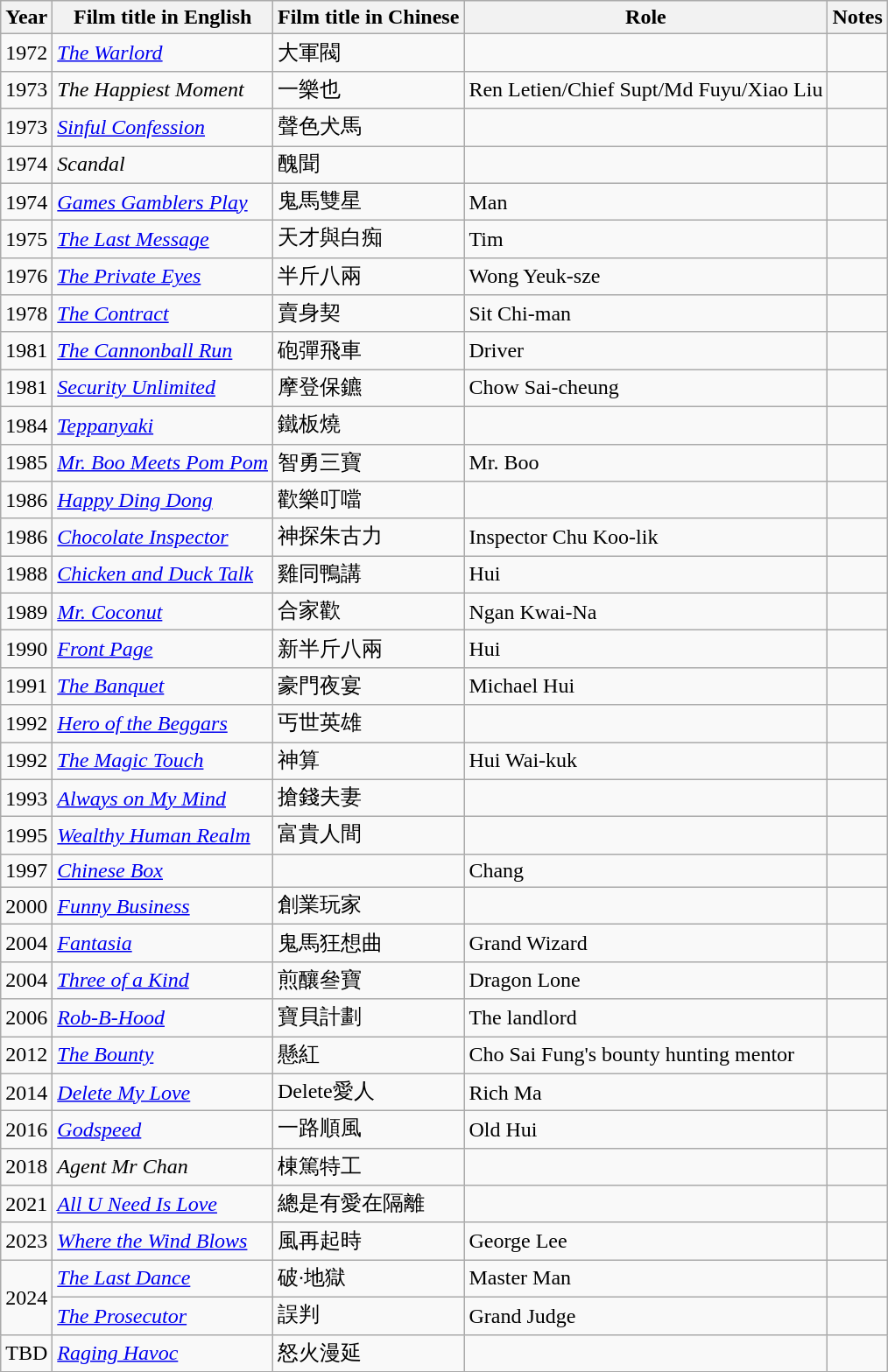<table class="wikitable sortable">
<tr>
<th>Year</th>
<th>Film title in English</th>
<th>Film title in Chinese</th>
<th>Role</th>
<th>Notes</th>
</tr>
<tr>
<td>1972</td>
<td><em><a href='#'>The Warlord</a></em></td>
<td>大軍閥</td>
<td></td>
<td></td>
</tr>
<tr>
<td>1973</td>
<td><em>The Happiest Moment</em></td>
<td>一樂也</td>
<td>Ren Letien/Chief Supt/Md Fuyu/Xiao Liu</td>
<td></td>
</tr>
<tr>
<td>1973</td>
<td><em><a href='#'>Sinful Confession</a></em></td>
<td>聲色犬馬</td>
<td></td>
<td></td>
</tr>
<tr>
<td>1974</td>
<td><em>Scandal</em></td>
<td>醜聞</td>
<td></td>
<td></td>
</tr>
<tr>
<td>1974</td>
<td><em><a href='#'>Games Gamblers Play</a></em></td>
<td>鬼馬雙星</td>
<td>Man</td>
<td></td>
</tr>
<tr>
<td>1975</td>
<td><em><a href='#'>The Last Message</a></em></td>
<td>天才與白痴</td>
<td>Tim</td>
<td></td>
</tr>
<tr>
<td>1976</td>
<td><em><a href='#'>The Private Eyes</a></em></td>
<td>半斤八兩</td>
<td>Wong Yeuk-sze</td>
<td></td>
</tr>
<tr>
<td>1978</td>
<td><em><a href='#'>The Contract</a></em></td>
<td>賣身契</td>
<td>Sit Chi-man</td>
<td></td>
</tr>
<tr>
<td>1981</td>
<td><em><a href='#'>The Cannonball Run</a></em></td>
<td>砲彈飛車</td>
<td>Driver</td>
<td></td>
</tr>
<tr>
<td>1981</td>
<td><em><a href='#'>Security Unlimited</a></em></td>
<td>摩登保鑣</td>
<td>Chow Sai-cheung</td>
<td></td>
</tr>
<tr>
<td>1984</td>
<td><em><a href='#'>Teppanyaki</a></em></td>
<td>鐵板燒</td>
<td></td>
<td></td>
</tr>
<tr>
<td>1985</td>
<td><em><a href='#'>Mr. Boo Meets Pom Pom</a></em></td>
<td>智勇三寶</td>
<td>Mr. Boo</td>
<td></td>
</tr>
<tr>
<td>1986</td>
<td><em><a href='#'>Happy Ding Dong</a></em></td>
<td>歡樂叮噹</td>
<td></td>
<td></td>
</tr>
<tr>
<td>1986</td>
<td><em><a href='#'>Chocolate Inspector</a></em></td>
<td>神探朱古力</td>
<td>Inspector Chu Koo-lik</td>
<td></td>
</tr>
<tr>
<td>1988</td>
<td><em><a href='#'>Chicken and Duck Talk</a></em></td>
<td>雞同鴨講</td>
<td>Hui</td>
<td></td>
</tr>
<tr>
<td>1989</td>
<td><em><a href='#'>Mr. Coconut</a></em></td>
<td>合家歡</td>
<td>Ngan Kwai-Na</td>
<td></td>
</tr>
<tr>
<td>1990</td>
<td><em><a href='#'>Front Page</a></em></td>
<td>新半斤八兩</td>
<td>Hui</td>
<td></td>
</tr>
<tr>
<td>1991</td>
<td><em><a href='#'>The Banquet</a></em></td>
<td>豪門夜宴</td>
<td>Michael Hui</td>
<td></td>
</tr>
<tr>
<td>1992</td>
<td><em><a href='#'>Hero of the Beggars</a></em></td>
<td>丐世英雄</td>
<td></td>
<td></td>
</tr>
<tr>
<td>1992</td>
<td><em><a href='#'>The Magic Touch</a></em></td>
<td>神算</td>
<td>Hui Wai-kuk</td>
<td></td>
</tr>
<tr>
<td>1993</td>
<td><em><a href='#'>Always on My Mind</a></em></td>
<td>搶錢夫妻</td>
<td></td>
<td></td>
</tr>
<tr>
<td>1995</td>
<td><em><a href='#'>Wealthy Human Realm</a></em></td>
<td>富貴人間</td>
<td></td>
<td></td>
</tr>
<tr>
<td>1997</td>
<td><em><a href='#'>Chinese Box</a></em></td>
<td></td>
<td>Chang</td>
<td></td>
</tr>
<tr>
<td>2000</td>
<td><em><a href='#'>Funny Business</a></em></td>
<td>創業玩家</td>
<td></td>
<td></td>
</tr>
<tr>
<td>2004</td>
<td><em><a href='#'>Fantasia</a></em></td>
<td>鬼馬狂想曲</td>
<td>Grand Wizard</td>
<td></td>
</tr>
<tr>
<td>2004</td>
<td><em><a href='#'>Three of a Kind</a></em></td>
<td>煎釀叄寶</td>
<td>Dragon Lone</td>
<td></td>
</tr>
<tr>
<td>2006</td>
<td><em><a href='#'>Rob-B-Hood</a></em></td>
<td>寶貝計劃</td>
<td>The landlord</td>
<td></td>
</tr>
<tr>
<td>2012</td>
<td><em><a href='#'>The Bounty</a></em></td>
<td>懸紅</td>
<td>Cho Sai Fung's bounty hunting mentor</td>
<td></td>
</tr>
<tr>
<td>2014</td>
<td><em><a href='#'>Delete My Love</a></em></td>
<td>Delete愛人</td>
<td>Rich Ma</td>
<td></td>
</tr>
<tr>
<td>2016</td>
<td><em><a href='#'>Godspeed</a></em></td>
<td>一路順風</td>
<td>Old Hui</td>
<td></td>
</tr>
<tr>
<td>2018</td>
<td><em>Agent Mr Chan</em></td>
<td>棟篤特工</td>
<td></td>
<td></td>
</tr>
<tr>
<td>2021</td>
<td><em><a href='#'>All U Need Is Love</a></em></td>
<td>總是有愛在隔離</td>
<td></td>
<td></td>
</tr>
<tr>
<td>2023</td>
<td><em><a href='#'>Where the Wind Blows</a></em></td>
<td>風再起時</td>
<td>George Lee</td>
<td></td>
</tr>
<tr>
<td rowspan="2">2024</td>
<td><em><a href='#'>The Last Dance</a></em></td>
<td>破·地獄</td>
<td>Master Man</td>
<td></td>
</tr>
<tr>
<td><em><a href='#'>The Prosecutor</a></em></td>
<td>誤判</td>
<td>Grand Judge</td>
<td></td>
</tr>
<tr>
<td>TBD</td>
<td><em><a href='#'>Raging Havoc</a></em></td>
<td>怒火漫延</td>
<td></td>
</tr>
<tr>
</tr>
</table>
